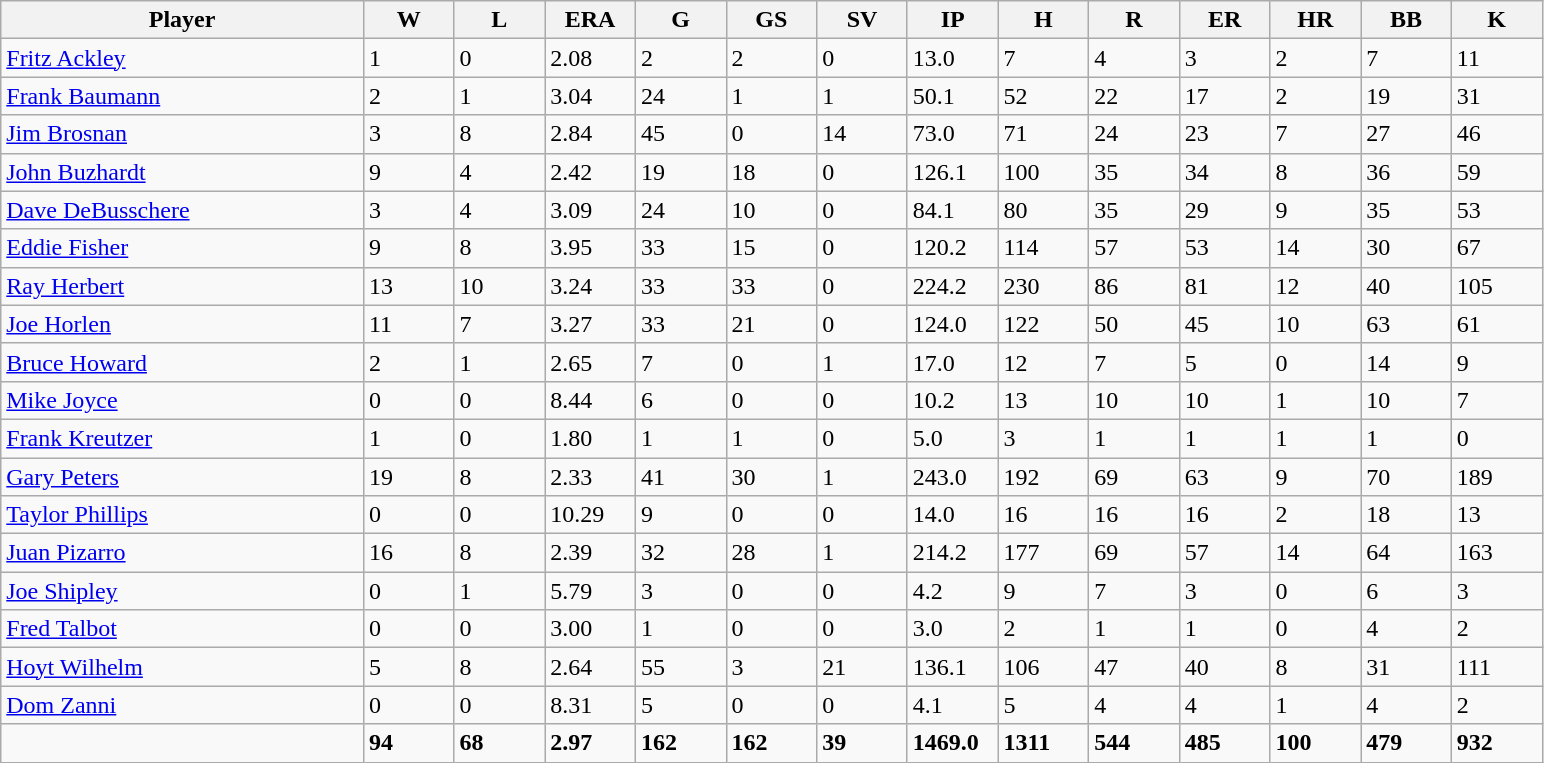<table class="wikitable sortable">
<tr>
<th width="20%">Player</th>
<th width="5%">W</th>
<th width="5%">L</th>
<th width="5%">ERA</th>
<th width="5%">G</th>
<th width="5%">GS</th>
<th width="5%">SV</th>
<th width="5%">IP</th>
<th width="5%">H</th>
<th width="5%">R</th>
<th width="5%">ER</th>
<th width="5%">HR</th>
<th width="5%">BB</th>
<th width="5%">K</th>
</tr>
<tr>
<td><a href='#'>Fritz Ackley</a></td>
<td>1</td>
<td>0</td>
<td>2.08</td>
<td>2</td>
<td>2</td>
<td>0</td>
<td>13.0</td>
<td>7</td>
<td>4</td>
<td>3</td>
<td>2</td>
<td>7</td>
<td>11</td>
</tr>
<tr>
<td><a href='#'>Frank Baumann</a></td>
<td>2</td>
<td>1</td>
<td>3.04</td>
<td>24</td>
<td>1</td>
<td>1</td>
<td>50.1</td>
<td>52</td>
<td>22</td>
<td>17</td>
<td>2</td>
<td>19</td>
<td>31</td>
</tr>
<tr>
<td><a href='#'>Jim Brosnan</a></td>
<td>3</td>
<td>8</td>
<td>2.84</td>
<td>45</td>
<td>0</td>
<td>14</td>
<td>73.0</td>
<td>71</td>
<td>24</td>
<td>23</td>
<td>7</td>
<td>27</td>
<td>46</td>
</tr>
<tr>
<td><a href='#'>John Buzhardt</a></td>
<td>9</td>
<td>4</td>
<td>2.42</td>
<td>19</td>
<td>18</td>
<td>0</td>
<td>126.1</td>
<td>100</td>
<td>35</td>
<td>34</td>
<td>8</td>
<td>36</td>
<td>59</td>
</tr>
<tr>
<td><a href='#'>Dave DeBusschere</a></td>
<td>3</td>
<td>4</td>
<td>3.09</td>
<td>24</td>
<td>10</td>
<td>0</td>
<td>84.1</td>
<td>80</td>
<td>35</td>
<td>29</td>
<td>9</td>
<td>35</td>
<td>53</td>
</tr>
<tr>
<td><a href='#'>Eddie Fisher</a></td>
<td>9</td>
<td>8</td>
<td>3.95</td>
<td>33</td>
<td>15</td>
<td>0</td>
<td>120.2</td>
<td>114</td>
<td>57</td>
<td>53</td>
<td>14</td>
<td>30</td>
<td>67</td>
</tr>
<tr>
<td><a href='#'>Ray Herbert</a></td>
<td>13</td>
<td>10</td>
<td>3.24</td>
<td>33</td>
<td>33</td>
<td>0</td>
<td>224.2</td>
<td>230</td>
<td>86</td>
<td>81</td>
<td>12</td>
<td>40</td>
<td>105</td>
</tr>
<tr>
<td><a href='#'>Joe Horlen</a></td>
<td>11</td>
<td>7</td>
<td>3.27</td>
<td>33</td>
<td>21</td>
<td>0</td>
<td>124.0</td>
<td>122</td>
<td>50</td>
<td>45</td>
<td>10</td>
<td>63</td>
<td>61</td>
</tr>
<tr>
<td><a href='#'>Bruce Howard</a></td>
<td>2</td>
<td>1</td>
<td>2.65</td>
<td>7</td>
<td>0</td>
<td>1</td>
<td>17.0</td>
<td>12</td>
<td>7</td>
<td>5</td>
<td>0</td>
<td>14</td>
<td>9</td>
</tr>
<tr>
<td><a href='#'>Mike Joyce</a></td>
<td>0</td>
<td>0</td>
<td>8.44</td>
<td>6</td>
<td>0</td>
<td>0</td>
<td>10.2</td>
<td>13</td>
<td>10</td>
<td>10</td>
<td>1</td>
<td>10</td>
<td>7</td>
</tr>
<tr>
<td><a href='#'>Frank Kreutzer</a></td>
<td>1</td>
<td>0</td>
<td>1.80</td>
<td>1</td>
<td>1</td>
<td>0</td>
<td>5.0</td>
<td>3</td>
<td>1</td>
<td>1</td>
<td>1</td>
<td>1</td>
<td>0</td>
</tr>
<tr>
<td><a href='#'>Gary Peters</a></td>
<td>19</td>
<td>8</td>
<td>2.33</td>
<td>41</td>
<td>30</td>
<td>1</td>
<td>243.0</td>
<td>192</td>
<td>69</td>
<td>63</td>
<td>9</td>
<td>70</td>
<td>189</td>
</tr>
<tr>
<td><a href='#'>Taylor Phillips</a></td>
<td>0</td>
<td>0</td>
<td>10.29</td>
<td>9</td>
<td>0</td>
<td>0</td>
<td>14.0</td>
<td>16</td>
<td>16</td>
<td>16</td>
<td>2</td>
<td>18</td>
<td>13</td>
</tr>
<tr>
<td><a href='#'>Juan Pizarro</a></td>
<td>16</td>
<td>8</td>
<td>2.39</td>
<td>32</td>
<td>28</td>
<td>1</td>
<td>214.2</td>
<td>177</td>
<td>69</td>
<td>57</td>
<td>14</td>
<td>64</td>
<td>163</td>
</tr>
<tr>
<td><a href='#'>Joe Shipley</a></td>
<td>0</td>
<td>1</td>
<td>5.79</td>
<td>3</td>
<td>0</td>
<td>0</td>
<td>4.2</td>
<td>9</td>
<td>7</td>
<td>3</td>
<td>0</td>
<td>6</td>
<td>3</td>
</tr>
<tr>
<td><a href='#'>Fred Talbot</a></td>
<td>0</td>
<td>0</td>
<td>3.00</td>
<td>1</td>
<td>0</td>
<td>0</td>
<td>3.0</td>
<td>2</td>
<td>1</td>
<td>1</td>
<td>0</td>
<td>4</td>
<td>2</td>
</tr>
<tr>
<td><a href='#'>Hoyt Wilhelm</a></td>
<td>5</td>
<td>8</td>
<td>2.64</td>
<td>55</td>
<td>3</td>
<td>21</td>
<td>136.1</td>
<td>106</td>
<td>47</td>
<td>40</td>
<td>8</td>
<td>31</td>
<td>111</td>
</tr>
<tr>
<td><a href='#'>Dom Zanni</a></td>
<td>0</td>
<td>0</td>
<td>8.31</td>
<td>5</td>
<td>0</td>
<td>0</td>
<td>4.1</td>
<td>5</td>
<td>4</td>
<td>4</td>
<td>1</td>
<td>4</td>
<td>2</td>
</tr>
<tr class="sortbottom">
<td></td>
<td><strong>94</strong></td>
<td><strong>68</strong></td>
<td><strong>2.97</strong></td>
<td><strong>162</strong></td>
<td><strong>162</strong></td>
<td><strong>39</strong></td>
<td><strong>1469.0</strong></td>
<td><strong>1311</strong></td>
<td><strong>544</strong></td>
<td><strong>485</strong></td>
<td><strong>100</strong></td>
<td><strong>479</strong></td>
<td><strong>932</strong></td>
</tr>
</table>
